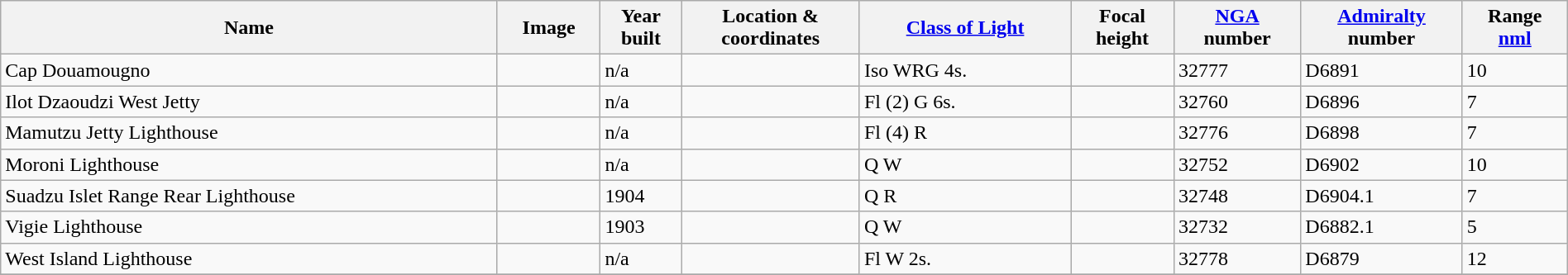<table class="wikitable sortable" style="width:100%">
<tr>
<th>Name</th>
<th>Image</th>
<th>Year<br>built</th>
<th>Location &<br> coordinates</th>
<th><a href='#'>Class of Light</a><br></th>
<th>Focal<br>height<br></th>
<th><a href='#'>NGA</a><br>number<br></th>
<th><a href='#'>Admiralty</a><br>number<br></th>
<th>Range<br><a href='#'>nml</a><br></th>
</tr>
<tr>
<td>Cap Douamougno</td>
<td></td>
<td>n/a</td>
<td></td>
<td>Iso WRG 4s.</td>
<td></td>
<td>32777</td>
<td>D6891</td>
<td>10</td>
</tr>
<tr>
<td>Ilot Dzaoudzi West Jetty</td>
<td></td>
<td>n/a</td>
<td></td>
<td>Fl (2)  G 6s.</td>
<td></td>
<td>32760</td>
<td>D6896</td>
<td>7</td>
</tr>
<tr>
<td>Mamutzu Jetty Lighthouse</td>
<td></td>
<td>n/a</td>
<td></td>
<td>Fl (4) R</td>
<td></td>
<td>32776</td>
<td>D6898</td>
<td>7</td>
</tr>
<tr>
<td>Moroni Lighthouse</td>
<td></td>
<td>n/a</td>
<td></td>
<td>Q W</td>
<td></td>
<td>32752</td>
<td>D6902</td>
<td>10</td>
</tr>
<tr>
<td>Suadzu Islet Range Rear Lighthouse</td>
<td></td>
<td>1904</td>
<td></td>
<td>Q R</td>
<td></td>
<td>32748</td>
<td>D6904.1</td>
<td>7</td>
</tr>
<tr>
<td>Vigie Lighthouse</td>
<td></td>
<td>1903</td>
<td></td>
<td>Q W</td>
<td></td>
<td>32732</td>
<td>D6882.1</td>
<td>5</td>
</tr>
<tr>
<td>West Island Lighthouse</td>
<td></td>
<td>n/a</td>
<td></td>
<td>Fl W 2s.</td>
<td></td>
<td>32778</td>
<td>D6879</td>
<td>12</td>
</tr>
<tr>
</tr>
</table>
